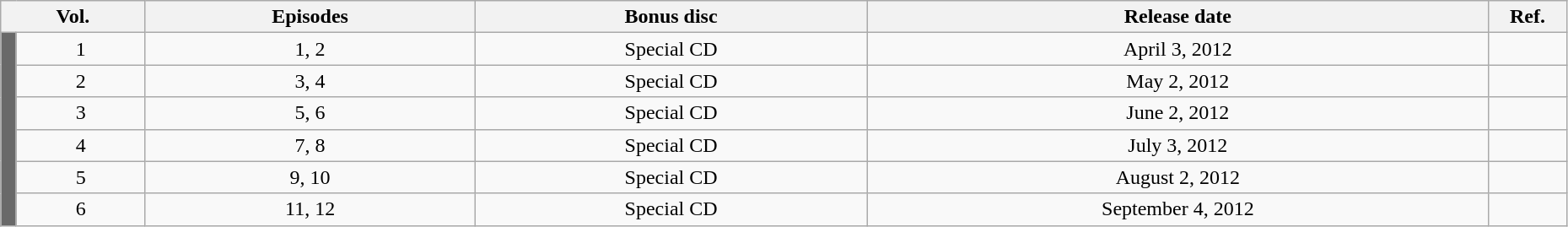<table class="wikitable" style="text-align: center; width: 98%;">
<tr>
<th colspan="2">Vol.</th>
<th>Episodes</th>
<th>Bonus disc</th>
<th>Release date</th>
<th width="5%">Ref.</th>
</tr>
<tr>
<td rowspan="10" width="1%" style="background: DimGray;"></td>
<td>1</td>
<td>1, 2</td>
<td>Special CD</td>
<td>April 3, 2012</td>
<td></td>
</tr>
<tr>
<td>2</td>
<td>3, 4</td>
<td>Special CD</td>
<td>May 2, 2012</td>
<td></td>
</tr>
<tr>
<td>3</td>
<td>5, 6</td>
<td>Special CD</td>
<td>June 2, 2012</td>
<td></td>
</tr>
<tr>
<td>4</td>
<td>7, 8</td>
<td>Special CD</td>
<td>July 3, 2012</td>
<td></td>
</tr>
<tr>
<td>5</td>
<td>9, 10</td>
<td>Special CD</td>
<td>August 2, 2012</td>
<td></td>
</tr>
<tr>
<td>6</td>
<td>11, 12</td>
<td>Special CD</td>
<td>September 4, 2012</td>
<td></td>
</tr>
</table>
